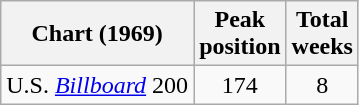<table class="wikitable">
<tr>
<th>Chart (1969)</th>
<th>Peak<br>position</th>
<th>Total<br>weeks</th>
</tr>
<tr>
<td>U.S. <em><a href='#'>Billboard</a></em> 200</td>
<td align=center>174</td>
<td align=center>8</td>
</tr>
</table>
